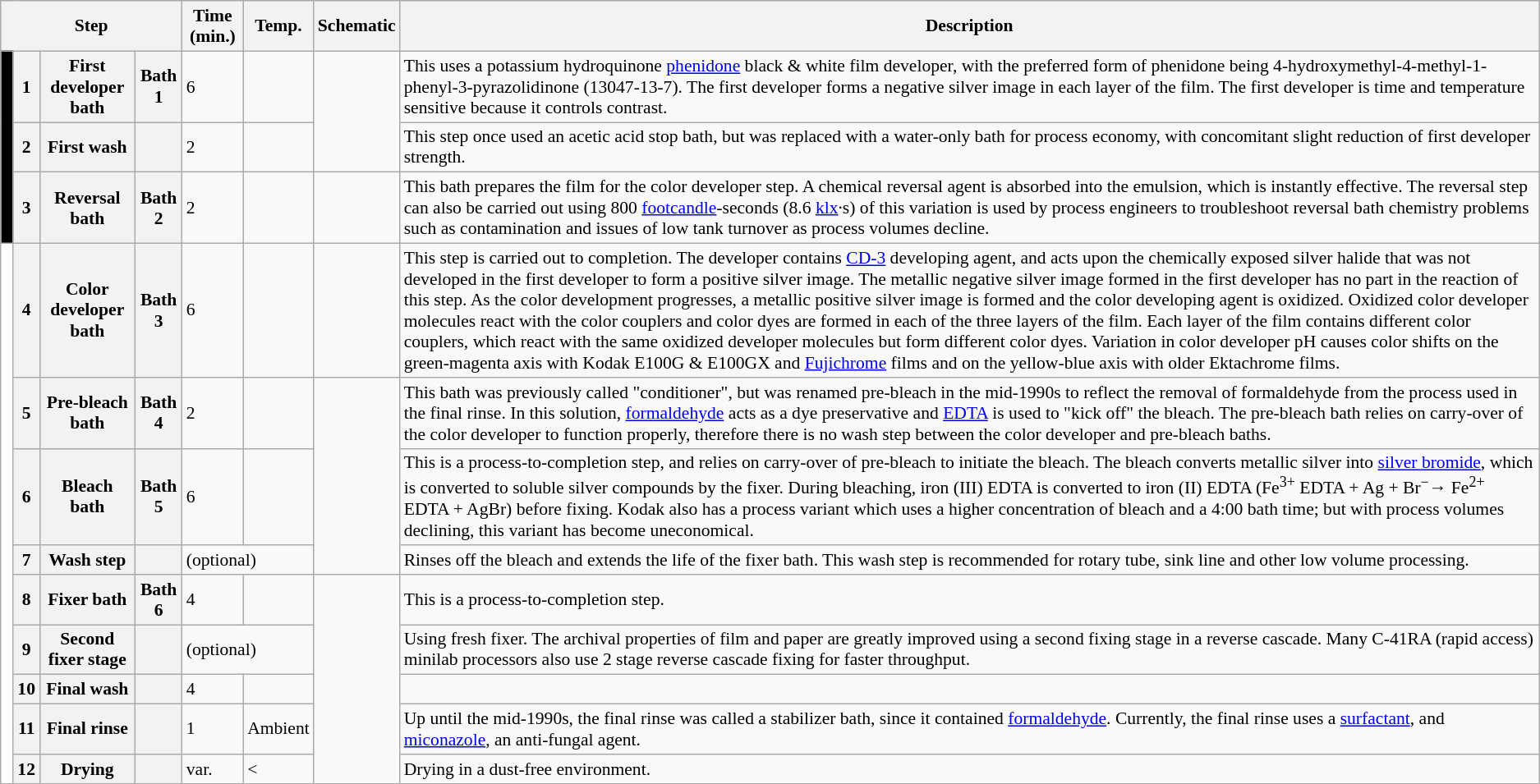<table class="wikitable" style="font-size:90%;text-align:left;">
<tr>
<th colspan=4>Step</th>
<th>Time (min.)</th>
<th>Temp.</th>
<th>Schematic</th>
<th>Description</th>
</tr>
<tr>
<td rowspan=3 style="background:#000;"> </td>
<th>1</th>
<th>First developer bath</th>
<th>Bath 1</th>
<td>6</td>
<td></td>
<td rowspan=2></td>
<td>This uses a potassium hydroquinone <a href='#'>phenidone</a> black & white film developer, with the preferred form of phenidone being 4-hydroxymethyl-4-methyl-1-phenyl-3-pyrazolidinone (13047-13-7). The first developer forms a negative silver image in each layer of the film. The first developer is time and temperature sensitive because it controls contrast.</td>
</tr>
<tr>
<th>2</th>
<th>First wash</th>
<th> </th>
<td>2</td>
<td></td>
<td>This step once used an acetic acid stop bath, but was replaced with a water-only bath for process economy, with concomitant slight reduction of first developer strength.</td>
</tr>
<tr>
<th>3</th>
<th>Reversal bath</th>
<th>Bath 2</th>
<td>2</td>
<td></td>
<td rowspan=1></td>
<td>This bath prepares the film for the color developer step. A chemical reversal agent is absorbed into the emulsion, which is instantly effective. The reversal step can also be carried out using 800 <a href='#'>footcandle</a>-seconds (8.6 <a href='#'>klx</a>·s) of this variation is used by process engineers to troubleshoot reversal bath chemistry problems such as contamination and issues of low tank turnover as process volumes decline.</td>
</tr>
<tr>
<td rowspan=9 style="background:#fff;"> </td>
<th>4</th>
<th>Color developer bath</th>
<th>Bath 3</th>
<td>6</td>
<td></td>
<td rowspan=1></td>
<td>This step is carried out to completion. The developer contains <a href='#'>CD-3</a> developing agent, and acts upon the chemically exposed silver halide that was not developed in the first developer to form a positive silver image. The metallic negative silver image formed in the first developer has no part in the reaction of this step. As the color development progresses, a metallic positive silver image is formed and the color developing agent is oxidized. Oxidized color developer molecules react with the color couplers and color dyes are formed in each of the three layers of the film. Each layer of the film contains different color couplers, which react with the same oxidized developer molecules but form different color dyes. Variation in color developer pH causes color shifts on the green-magenta axis with Kodak E100G & E100GX and <a href='#'>Fujichrome</a> films and on the yellow-blue axis with older Ektachrome films.</td>
</tr>
<tr>
<th>5</th>
<th>Pre-bleach bath</th>
<th>Bath 4</th>
<td>2</td>
<td></td>
<td rowspan=3></td>
<td>This bath was previously called "conditioner", but was renamed pre-bleach in the mid-1990s to reflect the removal of formaldehyde from the process used in the final rinse. In this solution, <a href='#'>formaldehyde</a> acts as a dye preservative and <a href='#'>EDTA</a> is used to "kick off" the bleach. The pre-bleach bath relies on carry-over of the color developer to function properly, therefore there is no wash step between the color developer and pre-bleach baths.</td>
</tr>
<tr>
<th>6</th>
<th>Bleach bath</th>
<th>Bath 5</th>
<td>6</td>
<td></td>
<td>This is a process-to-completion step, and relies on carry-over of pre-bleach to initiate the bleach. The bleach converts metallic silver into <a href='#'>silver bromide</a>, which is converted to soluble silver compounds by the fixer. During bleaching, iron (III) EDTA is converted to iron (II) EDTA (Fe<sup>3+</sup> EDTA + Ag + Br<sup>−</sup>→ Fe<sup>2+</sup> EDTA + AgBr) before fixing. Kodak also has a process variant which uses a higher concentration of bleach and a 4:00 bath time; but with process volumes declining, this variant has become uneconomical.</td>
</tr>
<tr>
<th>7</th>
<th>Wash step</th>
<th> </th>
<td colspan=2>(optional)</td>
<td>Rinses off the bleach and extends the life of the fixer bath. This wash step is recommended for rotary tube, sink line and other low volume processing.</td>
</tr>
<tr>
<th>8</th>
<th>Fixer bath</th>
<th>Bath 6</th>
<td>4</td>
<td></td>
<td rowspan=5></td>
<td>This is a process-to-completion step.</td>
</tr>
<tr>
<th>9</th>
<th>Second fixer stage</th>
<th> </th>
<td colspan=2>(optional)</td>
<td>Using fresh fixer. The archival properties of film and paper are greatly improved using a second fixing stage in a reverse cascade. Many C-41RA (rapid access) minilab processors also use 2 stage reverse cascade fixing for faster throughput.</td>
</tr>
<tr>
<th>10</th>
<th>Final wash</th>
<th> </th>
<td>4</td>
<td></td>
<td></td>
</tr>
<tr>
<th>11</th>
<th>Final rinse</th>
<th> </th>
<td>1</td>
<td>Ambient</td>
<td>Up until the mid-1990s, the final rinse was called a stabilizer bath, since it contained <a href='#'>formaldehyde</a>. Currently, the final rinse uses a <a href='#'>surfactant</a>, and <a href='#'>miconazole</a>, an anti-fungal agent.</td>
</tr>
<tr>
<th>12</th>
<th>Drying</th>
<th> </th>
<td>var.</td>
<td><</td>
<td>Drying in a dust-free environment.</td>
</tr>
</table>
